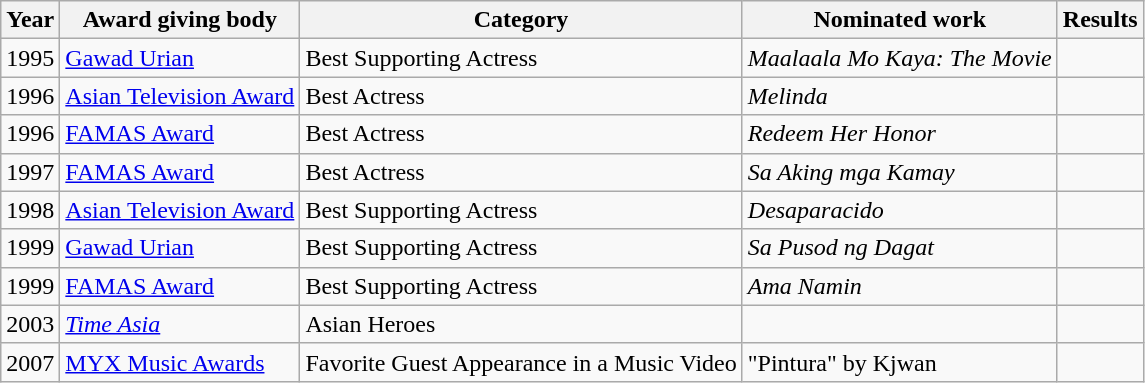<table class="wikitable">
<tr>
<th>Year</th>
<th>Award giving body</th>
<th>Category</th>
<th>Nominated work</th>
<th>Results</th>
</tr>
<tr>
<td>1995</td>
<td><a href='#'>Gawad Urian</a></td>
<td>Best Supporting Actress</td>
<td><em>Maalaala Mo Kaya: The Movie</em></td>
<td></td>
</tr>
<tr>
<td>1996</td>
<td><a href='#'>Asian Television Award</a></td>
<td>Best Actress</td>
<td><em>Melinda</em></td>
<td></td>
</tr>
<tr>
<td>1996</td>
<td><a href='#'>FAMAS Award</a></td>
<td>Best Actress</td>
<td><em>Redeem Her Honor</em></td>
<td></td>
</tr>
<tr>
<td>1997</td>
<td><a href='#'>FAMAS Award</a></td>
<td>Best Actress</td>
<td><em>Sa Aking mga Kamay</em></td>
<td></td>
</tr>
<tr>
<td>1998</td>
<td><a href='#'>Asian Television Award</a></td>
<td>Best Supporting Actress</td>
<td><em>Desaparacido</em></td>
<td></td>
</tr>
<tr>
<td>1999</td>
<td><a href='#'>Gawad Urian</a></td>
<td>Best Supporting Actress</td>
<td><em>Sa Pusod ng Dagat</em></td>
<td></td>
</tr>
<tr>
<td>1999</td>
<td><a href='#'>FAMAS Award</a></td>
<td>Best Supporting Actress</td>
<td><em>Ama Namin</em></td>
<td></td>
</tr>
<tr>
<td>2003</td>
<td><em><a href='#'>Time Asia</a></em></td>
<td>Asian Heroes</td>
<td></td>
<td></td>
</tr>
<tr>
<td>2007</td>
<td><a href='#'>MYX Music Awards</a></td>
<td>Favorite Guest Appearance in a Music Video</td>
<td>"Pintura" by Kjwan</td>
<td></td>
</tr>
</table>
